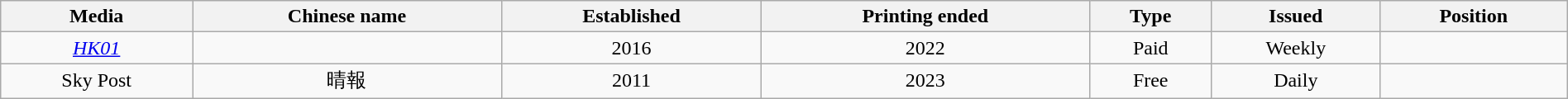<table class="wikitable" style=" width:100%; text-align:center; margin:0 auto">
<tr>
<th>Media</th>
<th>Chinese name</th>
<th>Established</th>
<th>Printing ended</th>
<th>Type</th>
<th>Issued</th>
<th>Position</th>
</tr>
<tr>
<td><em><a href='#'>HK01</a></em></td>
<td></td>
<td>2016</td>
<td>2022</td>
<td>Paid</td>
<td>Weekly</td>
<td></td>
</tr>
<tr>
<td>Sky Post</td>
<td>晴報</td>
<td>2011</td>
<td>2023</td>
<td>Free</td>
<td>Daily</td>
<td></td>
</tr>
</table>
